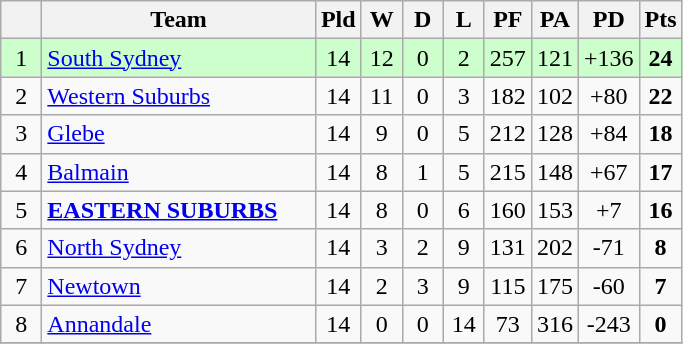<table class="wikitable" style="text-align:center;">
<tr>
<th width=20 abbr="Position×"></th>
<th width=175>Team</th>
<th width=20 abbr="Played">Pld</th>
<th width=20 abbr="Won">W</th>
<th width=20 abbr="Drawn">D</th>
<th width=20 abbr="Lost">L</th>
<th width=20 abbr="Points for">PF</th>
<th width=20 abbr="Points against">PA</th>
<th width=20 abbr="Points difference">PD</th>
<th width=20 abbr="Points">Pts</th>
</tr>
<tr style="background: #ccffcc;">
<td>1</td>
<td style="text-align:left;"> <a href='#'>South Sydney</a></td>
<td>14</td>
<td>12</td>
<td>0</td>
<td>2</td>
<td>257</td>
<td>121</td>
<td>+136</td>
<td><strong>24</strong></td>
</tr>
<tr>
<td>2</td>
<td style="text-align:left;"> <a href='#'>Western Suburbs</a></td>
<td>14</td>
<td>11</td>
<td>0</td>
<td>3</td>
<td>182</td>
<td>102</td>
<td>+80</td>
<td><strong>22</strong></td>
</tr>
<tr>
<td>3</td>
<td style="text-align:left;"> <a href='#'>Glebe</a></td>
<td>14</td>
<td>9</td>
<td>0</td>
<td>5</td>
<td>212</td>
<td>128</td>
<td>+84</td>
<td><strong>18</strong></td>
</tr>
<tr>
<td>4</td>
<td style="text-align:left;"> <a href='#'>Balmain</a></td>
<td>14</td>
<td>8</td>
<td>1</td>
<td>5</td>
<td>215</td>
<td>148</td>
<td>+67</td>
<td><strong>17</strong></td>
</tr>
<tr>
<td>5</td>
<td style="text-align:left;"> <strong><a href='#'>EASTERN SUBURBS</a></strong></td>
<td>14</td>
<td>8</td>
<td>0</td>
<td>6</td>
<td>160</td>
<td>153</td>
<td>+7</td>
<td><strong>16</strong></td>
</tr>
<tr>
<td>6</td>
<td style="text-align:left;"> <a href='#'>North Sydney</a></td>
<td>14</td>
<td>3</td>
<td>2</td>
<td>9</td>
<td>131</td>
<td>202</td>
<td>-71</td>
<td><strong>8</strong></td>
</tr>
<tr>
<td>7</td>
<td style="text-align:left;"> <a href='#'>Newtown</a></td>
<td>14</td>
<td>2</td>
<td>3</td>
<td>9</td>
<td>115</td>
<td>175</td>
<td>-60</td>
<td><strong>7</strong></td>
</tr>
<tr>
<td>8</td>
<td style="text-align:left;"> <a href='#'>Annandale</a></td>
<td>14</td>
<td>0</td>
<td>0</td>
<td>14</td>
<td>73</td>
<td>316</td>
<td>-243</td>
<td><strong>0</strong></td>
</tr>
<tr>
</tr>
</table>
